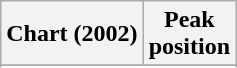<table class="wikitable sortable plainrowheaders">
<tr>
<th>Chart (2002)</th>
<th>Peak<br>position</th>
</tr>
<tr>
</tr>
<tr>
</tr>
<tr>
</tr>
</table>
